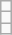<table class="wikitable">
<tr>
<td></td>
</tr>
<tr>
<td></td>
</tr>
<tr>
<td></td>
</tr>
</table>
